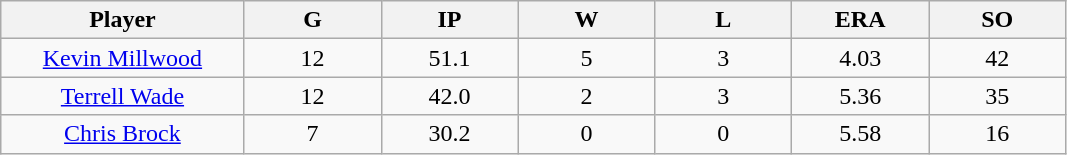<table class="wikitable sortable">
<tr>
<th bgcolor="#DDDDFF" width="16%">Player</th>
<th bgcolor="#DDDDFF" width="9%">G</th>
<th bgcolor="#DDDDFF" width="9%">IP</th>
<th bgcolor="#DDDDFF" width="9%">W</th>
<th bgcolor="#DDDDFF" width="9%">L</th>
<th bgcolor="#DDDDFF" width="9%">ERA</th>
<th bgcolor="#DDDDFF" width="9%">SO</th>
</tr>
<tr align="center">
<td><a href='#'>Kevin Millwood</a></td>
<td>12</td>
<td>51.1</td>
<td>5</td>
<td>3</td>
<td>4.03</td>
<td>42</td>
</tr>
<tr align="center">
<td><a href='#'>Terrell Wade</a></td>
<td>12</td>
<td>42.0</td>
<td>2</td>
<td>3</td>
<td>5.36</td>
<td>35</td>
</tr>
<tr align="center">
<td><a href='#'>Chris Brock</a></td>
<td>7</td>
<td>30.2</td>
<td>0</td>
<td>0</td>
<td>5.58</td>
<td>16</td>
</tr>
</table>
